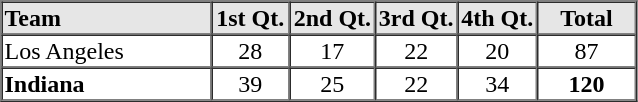<table border=1 cellspacing=0 width=425 style="margin-left:3em;">
<tr style="text-align:center; background-color:#e6e6e6;">
<th align=left width=16%>Team</th>
<th width=6%>1st Qt.</th>
<th width=6%>2nd Qt.</th>
<th width=6%>3rd Qt.</th>
<th width=6%>4th Qt.</th>
<th width=6%>Total</th>
</tr>
<tr style="text-align:center;">
<td align=left>Los Angeles</td>
<td>28</td>
<td>17</td>
<td>22</td>
<td>20</td>
<td>87</td>
</tr>
<tr style="text-align:center;">
<td align=left><strong>Indiana</strong></td>
<td>39</td>
<td>25</td>
<td>22</td>
<td>34</td>
<td><strong>120</strong></td>
</tr>
<tr style="text-align:center;">
</tr>
</table>
